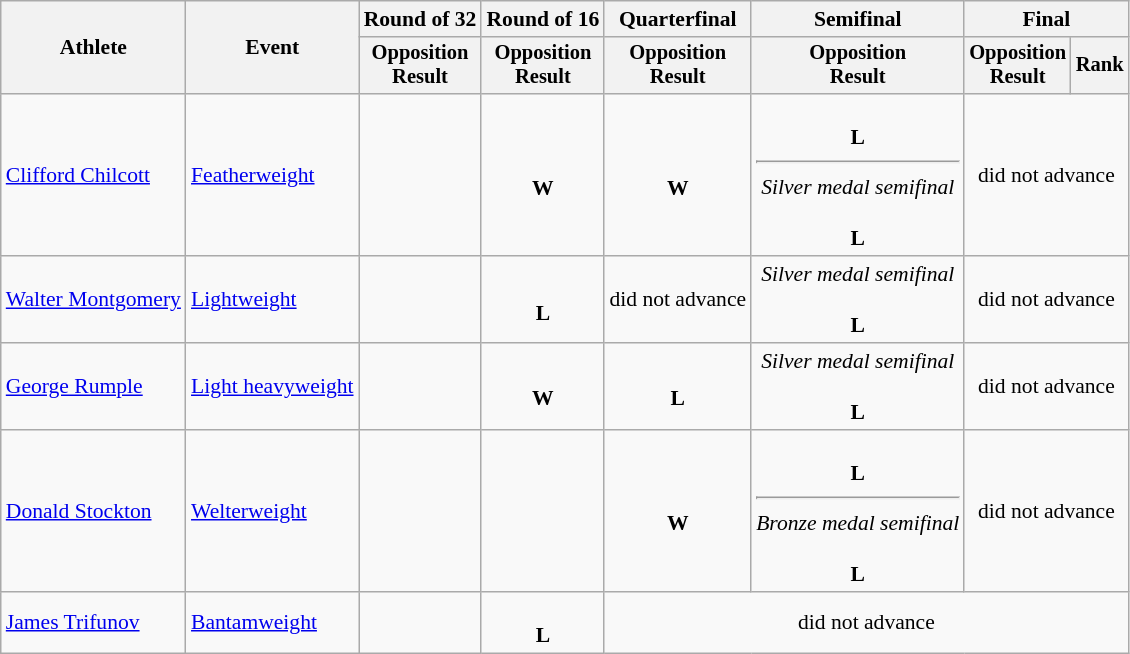<table class="wikitable" style="font-size:90%;">
<tr>
<th rowspan=2>Athlete</th>
<th rowspan=2>Event</th>
<th>Round of 32</th>
<th>Round of 16</th>
<th>Quarterfinal</th>
<th>Semifinal</th>
<th colspan=2>Final</th>
</tr>
<tr style="font-size: 95%">
<th>Opposition<br>Result</th>
<th>Opposition<br>Result</th>
<th>Opposition<br>Result</th>
<th>Opposition<br>Result</th>
<th>Opposition<br>Result</th>
<th>Rank</th>
</tr>
<tr align=center>
<td align=left><a href='#'>Clifford Chilcott</a></td>
<td align=left><a href='#'>Featherweight</a></td>
<td></td>
<td> <br> <strong>W</strong></td>
<td> <br> <strong>W</strong></td>
<td> <br> <strong>L</strong> <hr> <em>Silver medal semifinal</em> <br>  <br> <strong>L</strong></td>
<td colspan=2>did not advance</td>
</tr>
<tr align=center>
<td align=left><a href='#'>Walter Montgomery</a></td>
<td align=left><a href='#'>Lightweight</a></td>
<td></td>
<td> <br> <strong>L</strong></td>
<td>did not advance</td>
<td><em>Silver medal semifinal</em> <br>  <br> <strong>L</strong></td>
<td colspan=2>did not advance</td>
</tr>
<tr align=center>
<td align=left><a href='#'>George Rumple</a></td>
<td align=left><a href='#'>Light heavyweight</a></td>
<td></td>
<td> <br> <strong>W</strong></td>
<td> <br> <strong>L</strong></td>
<td><em>Silver medal semifinal</em> <br>  <br> <strong>L</strong></td>
<td colspan=2>did not advance</td>
</tr>
<tr align=center>
<td align=left><a href='#'>Donald Stockton</a></td>
<td align=left><a href='#'>Welterweight</a></td>
<td></td>
<td></td>
<td> <br> <strong>W</strong></td>
<td> <br> <strong>L</strong> <hr> <em>Bronze medal semifinal</em> <br>  <br> <strong>L</strong></td>
<td colspan=2>did not advance</td>
</tr>
<tr align=center>
<td align=left><a href='#'>James Trifunov</a></td>
<td align=left><a href='#'>Bantamweight</a></td>
<td></td>
<td> <br> <strong>L</strong></td>
<td colspan=4>did not advance</td>
</tr>
</table>
